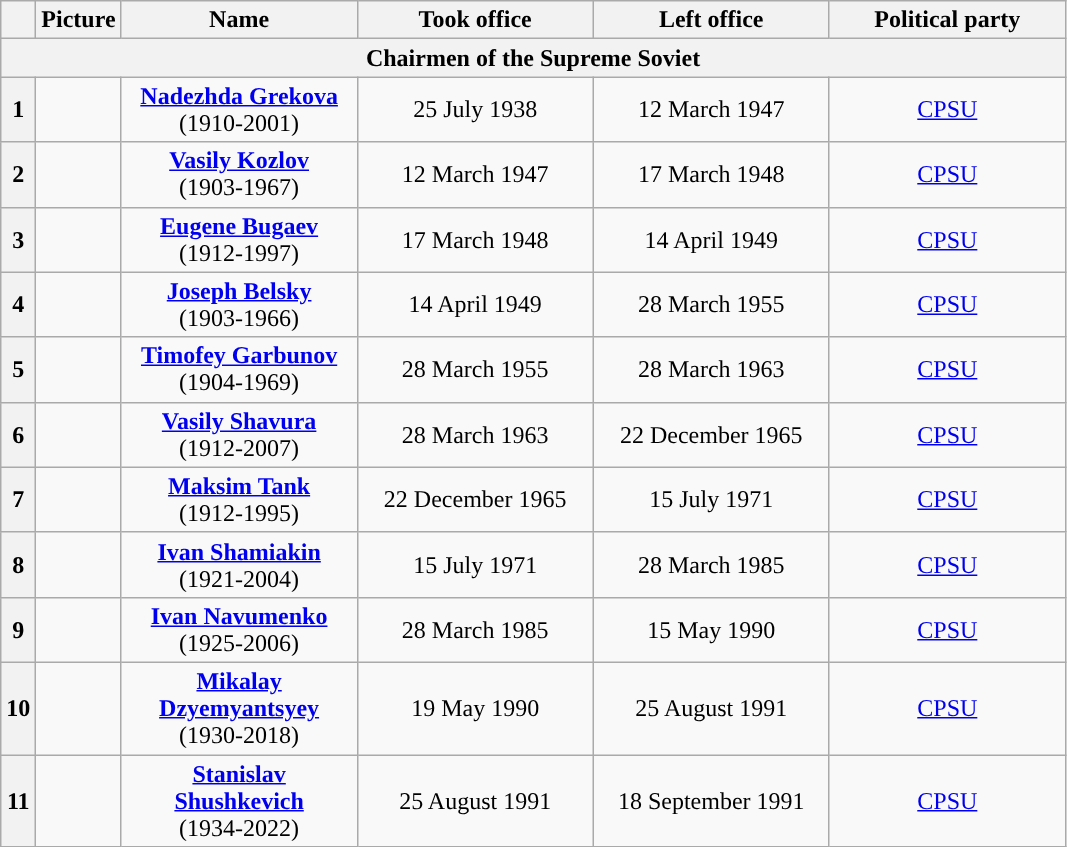<table class="wikitable" style="text-align:center">
<tr>
<th></th>
<th>Picture</th>
<th width="150">Name<br></th>
<th width="150">Took office</th>
<th width="150">Left office</th>
<th width="150">Political party</th>
</tr>
<tr>
<th colspan="6" align="center">Chairmen of the Supreme Soviet</th>
</tr>
<tr>
<th style="background:">1</th>
<td></td>
<td><strong><a href='#'>Nadezhda Grekova</a></strong><br>(1910-2001)</td>
<td>25 July 1938</td>
<td>12 March 1947</td>
<td><a href='#'>CPSU</a></td>
</tr>
<tr>
<th style="background:">2</th>
<td></td>
<td><strong><a href='#'>Vasily Kozlov</a></strong><br>(1903-1967)</td>
<td>12 March 1947</td>
<td>17 March 1948</td>
<td><a href='#'>CPSU</a></td>
</tr>
<tr>
<th style="background:">3</th>
<td></td>
<td><strong><a href='#'>Eugene Bugaev</a></strong><br>(1912-1997)</td>
<td>17 March 1948</td>
<td>14 April 1949</td>
<td><a href='#'>CPSU</a></td>
</tr>
<tr>
<th style="background:">4</th>
<td></td>
<td><strong><a href='#'>Joseph Belsky</a></strong><br>(1903-1966)</td>
<td>14 April 1949</td>
<td>28 March 1955</td>
<td><a href='#'>CPSU</a></td>
</tr>
<tr>
<th style="background:">5</th>
<td></td>
<td><strong><a href='#'>Timofey Garbunov</a></strong><br>(1904-1969)</td>
<td>28 March 1955</td>
<td>28 March 1963</td>
<td><a href='#'>CPSU</a></td>
</tr>
<tr>
<th style="background:">6</th>
<td></td>
<td><strong><a href='#'>Vasily Shavura</a></strong><br>(1912-2007)</td>
<td>28 March 1963</td>
<td>22 December 1965</td>
<td><a href='#'>CPSU</a></td>
</tr>
<tr>
<th style="background:">7</th>
<td></td>
<td><strong><a href='#'>Maksim Tank</a></strong><br>(1912-1995)</td>
<td>22 December 1965</td>
<td>15 July 1971</td>
<td><a href='#'>CPSU</a></td>
</tr>
<tr>
<th style="background:">8</th>
<td></td>
<td><strong><a href='#'>Ivan Shamiakin</a></strong><br>(1921-2004)</td>
<td>15 July 1971</td>
<td>28 March 1985</td>
<td><a href='#'>CPSU</a></td>
</tr>
<tr>
<th style="background:">9</th>
<td></td>
<td><strong><a href='#'>Ivan Navumenko</a></strong><br>(1925-2006)</td>
<td>28 March 1985</td>
<td>15 May 1990</td>
<td><a href='#'>CPSU</a></td>
</tr>
<tr>
<th style="background:">10</th>
<td></td>
<td><strong><a href='#'>Mikalay Dzyemyantsyey</a></strong><br>(1930-2018)</td>
<td>19 May 1990</td>
<td>25 August 1991</td>
<td><a href='#'>CPSU</a></td>
</tr>
<tr>
<th style="background:">11</th>
<td></td>
<td><strong><a href='#'>Stanislav Shushkevich</a></strong><br>(1934-2022)</td>
<td>25 August 1991</td>
<td>18 September 1991</td>
<td><a href='#'>CPSU</a></td>
</tr>
</table>
